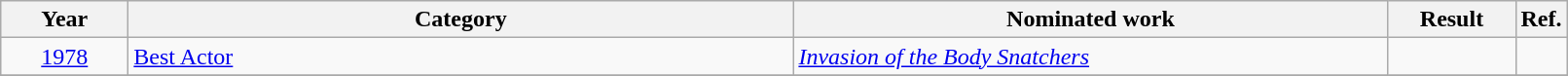<table class=wikitable>
<tr>
<th scope="col" style="width:5em;">Year</th>
<th scope="col" style="width:28em;">Category</th>
<th scope="col" style="width:25em;">Nominated work</th>
<th scope="col" style="width:5em;">Result</th>
<th>Ref.</th>
</tr>
<tr>
<td style="text-align:center;"><a href='#'>1978</a></td>
<td><a href='#'>Best Actor</a></td>
<td><em><a href='#'>Invasion of the Body Snatchers</a></em></td>
<td></td>
<td align="center"></td>
</tr>
<tr>
</tr>
</table>
